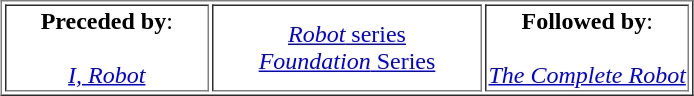<table border="1" align=center>
<tr>
<td width="30%" align="center"><strong>Preceded by</strong>:<br><br><em><a href='#'>I, Robot</a></em></td>
<td width="40%" align="center"><a href='#'><em>Robot</em> series</a><br><a href='#'><em>Foundation</em> Series</a></td>
<td width="30%" align="center"><strong>Followed by</strong>:<br><br><em><a href='#'>The Complete Robot</a></em></td>
</tr>
</table>
